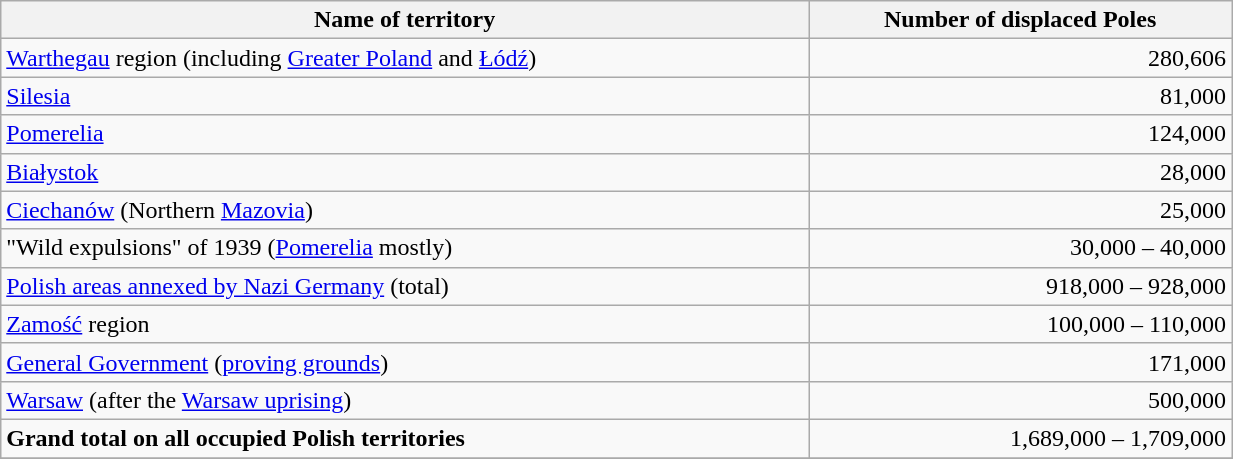<table # !! width="65%" align="center" class="wikitable">
<tr>
<th>Name of territory</th>
<th>Number of displaced Poles</th>
</tr>
<tr>
<td><a href='#'>Warthegau</a> region (including <a href='#'>Greater Poland</a> and <a href='#'>Łódź</a>)</td>
<td align="right">280,606</td>
</tr>
<tr>
<td><a href='#'>Silesia</a></td>
<td align="right">81,000</td>
</tr>
<tr>
<td><a href='#'>Pomerelia</a></td>
<td align="right">124,000</td>
</tr>
<tr>
<td><a href='#'>Białystok</a></td>
<td align="right">28,000</td>
</tr>
<tr>
<td><a href='#'>Ciechanów</a> (Northern <a href='#'>Mazovia</a>)</td>
<td align="right">25,000</td>
</tr>
<tr>
<td>"Wild expulsions" of 1939 (<a href='#'>Pomerelia</a> mostly)</td>
<td align="right">30,000 – 40,000</td>
</tr>
<tr>
<td><a href='#'>Polish areas annexed by Nazi Germany</a> (total)</td>
<td align="right">918,000 – 928,000</td>
</tr>
<tr>
<td><a href='#'>Zamość</a> region</td>
<td align="right">100,000 – 110,000</td>
</tr>
<tr>
<td><a href='#'>General Government</a> (<a href='#'>proving grounds</a>)</td>
<td align="right">171,000</td>
</tr>
<tr>
<td><a href='#'>Warsaw</a> (after the <a href='#'>Warsaw uprising</a>)</td>
<td align="right">500,000</td>
</tr>
<tr>
<td><strong>Grand total on all occupied Polish territories</strong></td>
<td align="right">1,689,000 – 1,709,000</td>
</tr>
<tr>
</tr>
</table>
